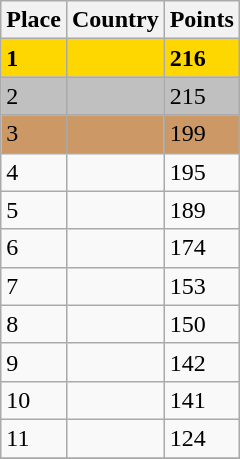<table class="sortable wikitable">
<tr>
<th>Place</th>
<th>Country</th>
<th>Points</th>
</tr>
<tr style="font-weight: bold; background:gold;">
<td>1</td>
<td></td>
<td>216</td>
</tr>
<tr style="background:silver;">
<td>2</td>
<td></td>
<td>215</td>
</tr>
<tr style="background:#cc9966;">
<td>3</td>
<td></td>
<td>199</td>
</tr>
<tr>
<td>4</td>
<td></td>
<td>195</td>
</tr>
<tr>
<td>5</td>
<td></td>
<td>189</td>
</tr>
<tr>
<td>6</td>
<td></td>
<td>174</td>
</tr>
<tr>
<td>7</td>
<td></td>
<td>153</td>
</tr>
<tr>
<td>8</td>
<td></td>
<td>150</td>
</tr>
<tr>
<td>9</td>
<td></td>
<td>142</td>
</tr>
<tr>
<td>10</td>
<td></td>
<td>141</td>
</tr>
<tr>
<td>11</td>
<td></td>
<td>124</td>
</tr>
<tr>
</tr>
</table>
